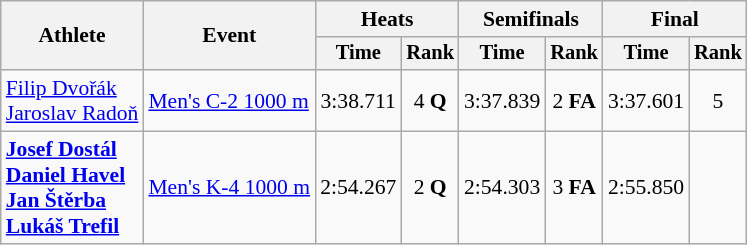<table class="wikitable" style="font-size:90%">
<tr>
<th rowspan="2">Athlete</th>
<th rowspan="2">Event</th>
<th colspan=2>Heats</th>
<th colspan=2>Semifinals</th>
<th colspan=2>Final</th>
</tr>
<tr style="font-size:95%">
<th>Time</th>
<th>Rank</th>
<th>Time</th>
<th>Rank</th>
<th>Time</th>
<th>Rank</th>
</tr>
<tr align=center>
<td align=left><a href='#'>Filip Dvořák</a><br><a href='#'>Jaroslav Radoň</a></td>
<td align=left><a href='#'>Men's C-2 1000 m</a></td>
<td>3:38.711</td>
<td>4 <strong>Q</strong></td>
<td>3:37.839</td>
<td>2 <strong>FA</strong></td>
<td>3:37.601</td>
<td>5</td>
</tr>
<tr align=center>
<td align=left><strong><a href='#'>Josef Dostál</a><br><a href='#'>Daniel Havel</a><br><a href='#'>Jan Štěrba</a><br><a href='#'>Lukáš Trefil</a></strong></td>
<td align=left><a href='#'>Men's K-4 1000 m</a></td>
<td>2:54.267</td>
<td>2 <strong>Q</strong></td>
<td>2:54.303</td>
<td>3 <strong>FA</strong></td>
<td>2:55.850</td>
<td></td>
</tr>
</table>
